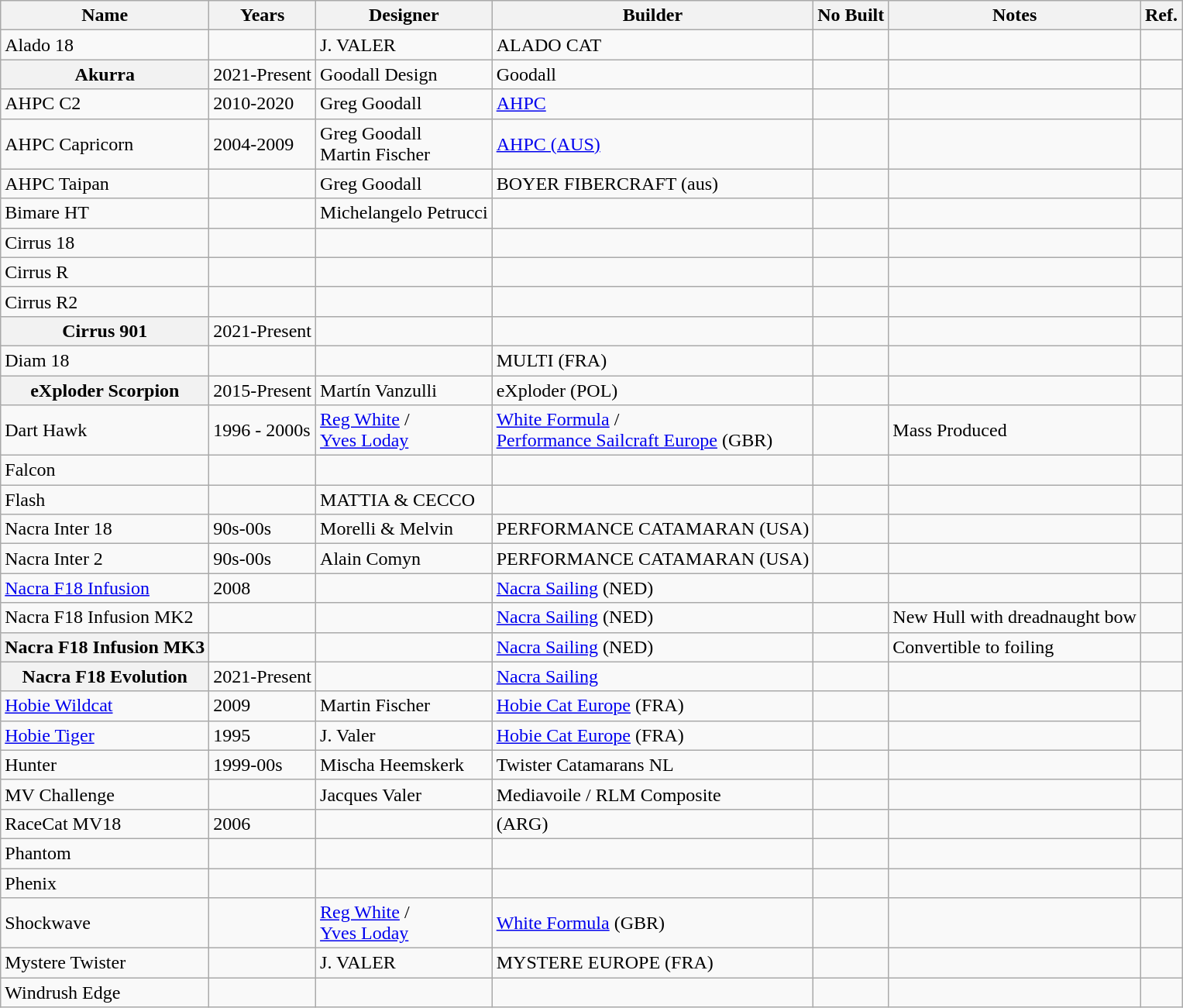<table class="wikitable sortable">
<tr>
<th>Name</th>
<th>Years</th>
<th>Designer</th>
<th>Builder</th>
<th>No Built</th>
<th>Notes</th>
<th>Ref.</th>
</tr>
<tr>
<td>Alado 18</td>
<td></td>
<td>J. VALER</td>
<td>ALADO CAT</td>
<td></td>
<td></td>
<td></td>
</tr>
<tr>
<th>Akurra</th>
<td>2021-Present</td>
<td>Goodall Design</td>
<td>Goodall</td>
<td></td>
<td></td>
<td></td>
</tr>
<tr>
<td>AHPC C2</td>
<td>2010-2020</td>
<td>Greg Goodall</td>
<td><a href='#'>AHPC</a></td>
<td></td>
<td></td>
<td></td>
</tr>
<tr>
<td>AHPC Capricorn</td>
<td>2004-2009</td>
<td>Greg Goodall <br> Martin Fischer</td>
<td><a href='#'>AHPC (AUS)</a></td>
<td></td>
<td></td>
<td></td>
</tr>
<tr>
<td>AHPC Taipan</td>
<td></td>
<td>Greg Goodall</td>
<td>BOYER FIBERCRAFT (aus)</td>
<td></td>
<td></td>
<td></td>
</tr>
<tr>
<td>Bimare HT</td>
<td></td>
<td>Michelangelo Petrucci</td>
<td></td>
<td></td>
<td></td>
<td></td>
</tr>
<tr>
<td>Cirrus 18</td>
<td></td>
<td></td>
<td></td>
<td></td>
<td></td>
<td></td>
</tr>
<tr>
<td>Cirrus R</td>
<td></td>
<td></td>
<td></td>
<td></td>
<td></td>
<td></td>
</tr>
<tr>
<td>Cirrus R2</td>
<td></td>
<td></td>
<td></td>
<td></td>
<td></td>
<td></td>
</tr>
<tr>
<th>Cirrus 901</th>
<td>2021-Present</td>
<td></td>
<td></td>
<td></td>
<td></td>
<td></td>
</tr>
<tr>
<td>Diam 18</td>
<td></td>
<td></td>
<td>MULTI (FRA)</td>
<td></td>
<td></td>
<td></td>
</tr>
<tr>
<th>eXploder Scorpion</th>
<td>2015-Present</td>
<td>Martín Vanzulli</td>
<td>eXploder (POL)</td>
<td></td>
<td></td>
<td></td>
</tr>
<tr>
<td>Dart Hawk</td>
<td>1996 - 2000s</td>
<td><a href='#'>Reg White</a> / <br> <a href='#'>Yves Loday</a></td>
<td><a href='#'>White Formula</a> /<br><a href='#'>Performance Sailcraft Europe</a> (GBR)</td>
<td></td>
<td>Mass Produced</td>
<td></td>
</tr>
<tr>
<td>Falcon</td>
<td></td>
<td></td>
<td></td>
<td></td>
<td></td>
<td></td>
</tr>
<tr>
<td>Flash</td>
<td></td>
<td>MATTIA & CECCO</td>
<td></td>
<td></td>
<td></td>
<td></td>
</tr>
<tr>
<td>Nacra Inter 18</td>
<td>90s-00s</td>
<td>Morelli & Melvin</td>
<td>PERFORMANCE CATAMARAN (USA)</td>
<td></td>
<td></td>
<td></td>
</tr>
<tr>
<td>Nacra Inter 2</td>
<td>90s-00s</td>
<td>Alain Comyn</td>
<td>PERFORMANCE CATAMARAN (USA)</td>
<td></td>
<td></td>
<td></td>
</tr>
<tr>
<td><a href='#'>Nacra F18 Infusion</a></td>
<td>2008</td>
<td></td>
<td><a href='#'>Nacra Sailing</a> (NED)</td>
<td></td>
<td></td>
<td></td>
</tr>
<tr>
<td>Nacra F18 Infusion MK2</td>
<td></td>
<td></td>
<td><a href='#'>Nacra Sailing</a> (NED)</td>
<td></td>
<td>New Hull with dreadnaught bow</td>
<td></td>
</tr>
<tr>
<th>Nacra F18 Infusion MK3</th>
<td></td>
<td></td>
<td><a href='#'>Nacra Sailing</a> (NED)</td>
<td></td>
<td>Convertible to foiling</td>
<td></td>
</tr>
<tr>
<th>Nacra F18 Evolution</th>
<td>2021-Present</td>
<td></td>
<td><a href='#'>Nacra Sailing</a></td>
<td></td>
<td></td>
<td></td>
</tr>
<tr>
<td><a href='#'>Hobie Wildcat</a></td>
<td>2009</td>
<td>Martin Fischer</td>
<td><a href='#'>Hobie Cat Europe</a> (FRA)</td>
<td></td>
<td></td>
</tr>
<tr>
<td><a href='#'>Hobie Tiger</a></td>
<td>1995</td>
<td>J. Valer</td>
<td><a href='#'>Hobie Cat Europe</a> (FRA)</td>
<td></td>
<td></td>
</tr>
<tr>
<td>Hunter</td>
<td>1999-00s</td>
<td>Mischa Heemskerk</td>
<td>Twister Catamarans NL</td>
<td></td>
<td></td>
<td></td>
</tr>
<tr>
<td>MV Challenge</td>
<td></td>
<td>Jacques Valer</td>
<td>Mediavoile / RLM Composite</td>
<td></td>
<td></td>
<td></td>
</tr>
<tr>
<td>RaceCat MV18</td>
<td>2006</td>
<td></td>
<td>(ARG)</td>
<td></td>
<td></td>
<td></td>
</tr>
<tr>
<td>Phantom</td>
<td></td>
<td></td>
<td></td>
<td></td>
<td></td>
<td></td>
</tr>
<tr>
<td>Phenix</td>
<td></td>
<td></td>
<td></td>
<td></td>
<td></td>
<td></td>
</tr>
<tr>
<td>Shockwave</td>
<td></td>
<td><a href='#'>Reg White</a> / <br> <a href='#'>Yves Loday</a></td>
<td><a href='#'>White Formula</a> (GBR)</td>
<td></td>
<td></td>
<td></td>
</tr>
<tr>
<td>Mystere Twister</td>
<td></td>
<td>J. VALER</td>
<td>MYSTERE EUROPE (FRA)</td>
<td></td>
<td></td>
<td></td>
</tr>
<tr>
<td>Windrush Edge</td>
<td></td>
<td></td>
<td></td>
<td></td>
<td></td>
<td></td>
</tr>
</table>
